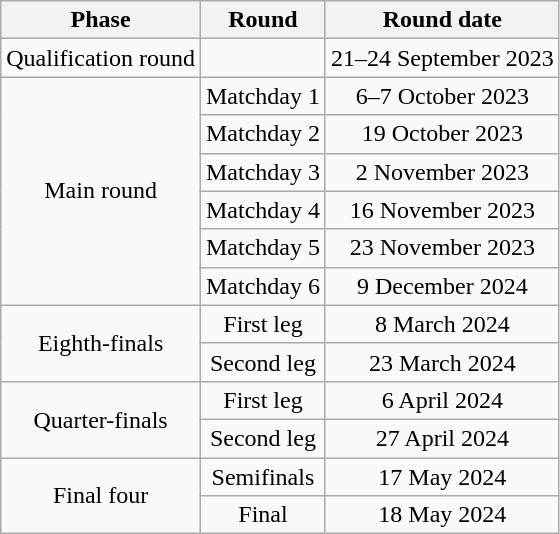<table class="wikitable" style="text-align:center">
<tr>
<th>Phase</th>
<th>Round</th>
<th>Round date</th>
</tr>
<tr>
<td>Qualification round</td>
<td></td>
<td>21–24 September 2023</td>
</tr>
<tr>
<td rowspan=6>Main round</td>
<td>Matchday 1</td>
<td>6–7 October 2023</td>
</tr>
<tr>
<td>Matchday 2</td>
<td>19 October 2023</td>
</tr>
<tr>
<td>Matchday 3</td>
<td>2 November 2023</td>
</tr>
<tr>
<td>Matchday 4</td>
<td>16 November 2023</td>
</tr>
<tr>
<td>Matchday 5</td>
<td>23 November 2023</td>
</tr>
<tr>
<td>Matchday 6</td>
<td>9 December 2024</td>
</tr>
<tr>
<td rowspan=2>Eighth-finals</td>
<td>First leg</td>
<td>8 March 2024</td>
</tr>
<tr>
<td>Second leg</td>
<td>23 March 2024</td>
</tr>
<tr>
<td rowspan=2>Quarter-finals</td>
<td>First leg</td>
<td>6 April 2024</td>
</tr>
<tr>
<td>Second leg</td>
<td>27 April 2024</td>
</tr>
<tr>
<td rowspan=2>Final four</td>
<td>Semifinals</td>
<td>17 May 2024</td>
</tr>
<tr>
<td>Final</td>
<td>18 May 2024</td>
</tr>
</table>
